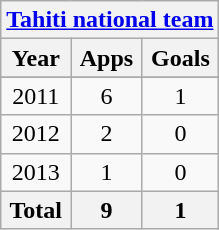<table class="wikitable" style="text-align:center">
<tr>
<th colspan=3><a href='#'>Tahiti national team</a></th>
</tr>
<tr>
<th>Year</th>
<th>Apps</th>
<th>Goals</th>
</tr>
<tr>
</tr>
<tr>
<td>2011</td>
<td>6</td>
<td>1</td>
</tr>
<tr>
<td>2012</td>
<td>2</td>
<td>0</td>
</tr>
<tr>
<td>2013</td>
<td>1</td>
<td>0</td>
</tr>
<tr>
<th>Total</th>
<th>9</th>
<th>1</th>
</tr>
</table>
